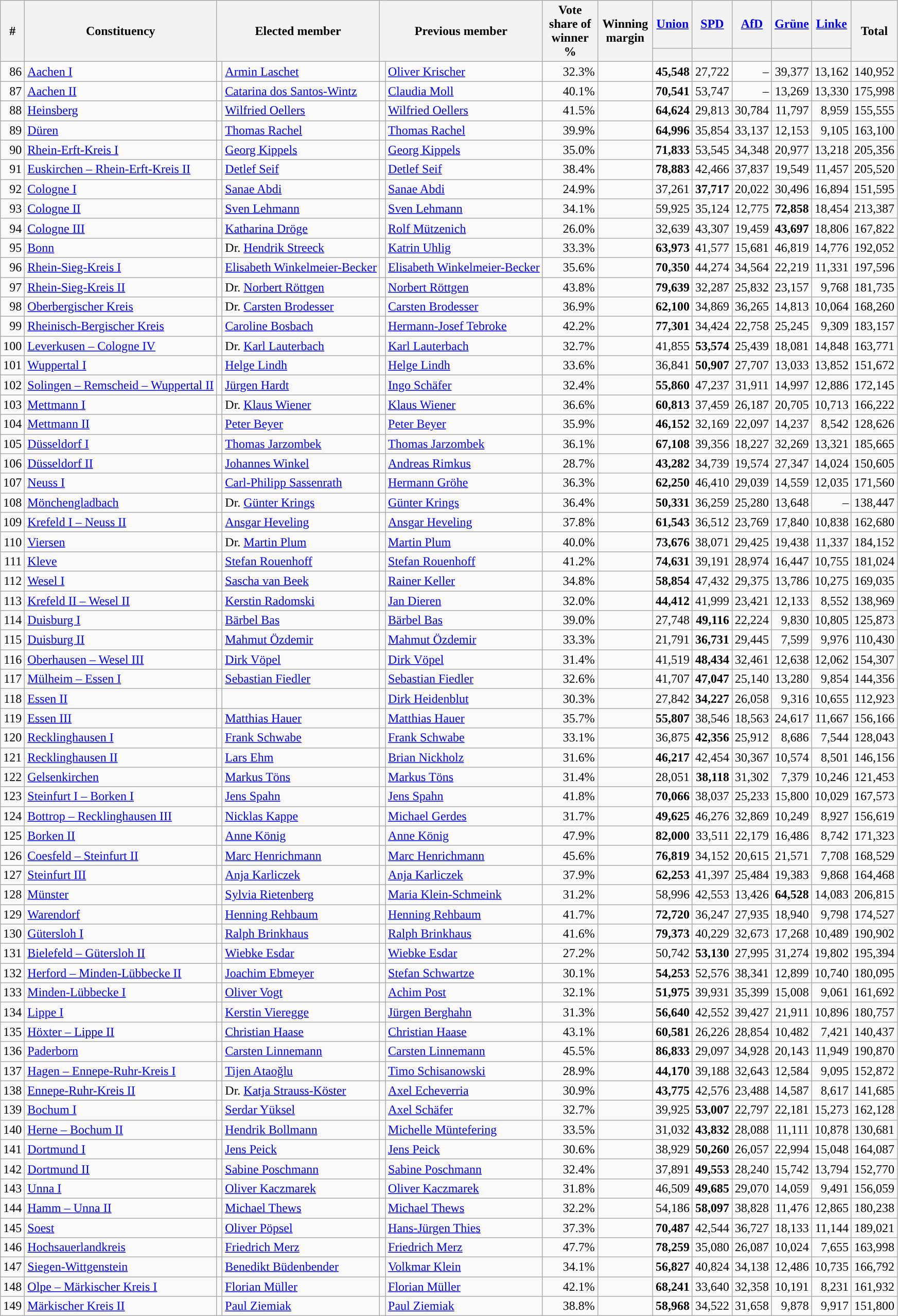<table class="wikitable sortable" style="text-align:right">
<tr>
<th rowspan="2">#</th>
<th rowspan="2">Constituency</th>
<th rowspan="2" colspan="2">Elected member</th>
<th rowspan="2" colspan="2">Previous member</th>
<th rowspan="2" style="width:64px;">Vote share of winner %</th>
<th rowspan="2" style="width:64px;">Winning margin</th>
<th class="wikitable sortable" style="width:40px;"><a href='#'>Union</a></th>
<th class="wikitable sortable" style="width:40px;"><a href='#'>SPD</a></th>
<th class="wikitable sortable" style="width:40px;"><a href='#'>AfD</a></th>
<th class="wikitable sortable" style="width:40px;"><a href='#'>Grüne</a></th>
<th class="wikitable sortable" style="width:40px;"><a href='#'>Linke</a></th>
<th class="wikitable sortable" style="width:40px;" rowspan="2">Total</th>
</tr>
<tr>
<th class="wikitable sortable" style="background:"></th>
<th class="wikitable sortable" style="background:"></th>
<th class="wikitable sortable" style="background:"></th>
<th class="wikitable sortable" style="background:"></th>
<th class="wikitable sortable" style="background:"></th>
</tr>
<tr>
<td>86</td>
<td align=left><a href='#'>Aachen I</a></td>
<td bgcolor=></td>
<td align=left><a href='#'>Armin Laschet</a></td>
<td bgcolor=></td>
<td align=left><a href='#'>Oliver Krischer</a></td>
<td>32.3%</td>
<td></td>
<td><strong>45,548</strong></td>
<td>27,722</td>
<td>–</td>
<td>39,377</td>
<td>13,162</td>
<td>140,952</td>
</tr>
<tr>
<td>87</td>
<td align=left><a href='#'>Aachen II</a></td>
<td bgcolor=></td>
<td align=left><a href='#'>Catarina dos Santos-Wintz</a></td>
<td bgcolor=></td>
<td align=left><a href='#'>Claudia Moll</a></td>
<td>40.1%</td>
<td></td>
<td><strong>70,541</strong></td>
<td>53,747</td>
<td>–</td>
<td>13,269</td>
<td>13,330</td>
<td>175,998</td>
</tr>
<tr>
<td>88</td>
<td align=left><a href='#'>Heinsberg</a></td>
<td bgcolor=></td>
<td align=left><a href='#'>Wilfried Oellers</a></td>
<td bgcolor=></td>
<td align=left><a href='#'>Wilfried Oellers</a></td>
<td>41.5%</td>
<td></td>
<td><strong>64,624</strong></td>
<td>29,813</td>
<td>30,784</td>
<td>11,797</td>
<td>8,959</td>
<td>155,555</td>
</tr>
<tr>
<td>89</td>
<td align=left><a href='#'>Düren</a></td>
<td bgcolor=></td>
<td align=left><a href='#'>Thomas Rachel</a></td>
<td bgcolor=></td>
<td align=left><a href='#'>Thomas Rachel</a></td>
<td>39.9%</td>
<td></td>
<td><strong>64,996</strong></td>
<td>35,854</td>
<td>33,137</td>
<td>12,153</td>
<td>9,105</td>
<td>163,100</td>
</tr>
<tr>
<td>90</td>
<td align=left><a href='#'>Rhein-Erft-Kreis I</a></td>
<td bgcolor=></td>
<td align=left><a href='#'>Georg Kippels</a></td>
<td bgcolor=></td>
<td align=left><a href='#'>Georg Kippels</a></td>
<td>35.0%</td>
<td></td>
<td><strong>71,833</strong></td>
<td>53,545</td>
<td>34,348</td>
<td>20,977</td>
<td>13,218</td>
<td>205,356</td>
</tr>
<tr>
<td>91</td>
<td align=left><a href='#'>Euskirchen – Rhein-Erft-Kreis II</a></td>
<td bgcolor=></td>
<td align=left><a href='#'>Detlef Seif</a></td>
<td bgcolor=></td>
<td align=left><a href='#'>Detlef Seif</a></td>
<td>38.4%</td>
<td></td>
<td><strong>78,883</strong></td>
<td>42,466</td>
<td>37,837</td>
<td>19,549</td>
<td>11,457</td>
<td>205,520</td>
</tr>
<tr>
<td>92</td>
<td align=left><a href='#'>Cologne I</a></td>
<td bgcolor=></td>
<td align=left><a href='#'>Sanae Abdi</a></td>
<td bgcolor=></td>
<td align=left><a href='#'>Sanae Abdi</a></td>
<td>24.9%</td>
<td></td>
<td>37,261</td>
<td><strong>37,717</strong></td>
<td>20,022</td>
<td>30,496</td>
<td>16,894</td>
<td>151,595</td>
</tr>
<tr>
<td>93</td>
<td align=left><a href='#'>Cologne II</a></td>
<td bgcolor=></td>
<td align=left><a href='#'>Sven Lehmann</a></td>
<td bgcolor=></td>
<td align=left><a href='#'>Sven Lehmann</a></td>
<td>34.1%</td>
<td></td>
<td>59,925</td>
<td>35,124</td>
<td>12,775</td>
<td><strong>72,858</strong></td>
<td>18,454</td>
<td>213,387</td>
</tr>
<tr>
<td>94</td>
<td align=left><a href='#'>Cologne III</a></td>
<td bgcolor=></td>
<td align=left><a href='#'>Katharina Dröge</a></td>
<td bgcolor=></td>
<td align=left><a href='#'>Rolf Mützenich</a></td>
<td>26.0%</td>
<td></td>
<td>32,639</td>
<td>43,307</td>
<td>19,459</td>
<td><strong>43,697</strong></td>
<td>18,806</td>
<td>167,822</td>
</tr>
<tr>
<td>95</td>
<td align=left><a href='#'>Bonn</a></td>
<td bgcolor=></td>
<td align=left>Dr. <a href='#'>Hendrik Streeck</a></td>
<td bgcolor=></td>
<td align=left><a href='#'>Katrin Uhlig</a></td>
<td>33.3%</td>
<td></td>
<td><strong>63,973</strong></td>
<td>41,577</td>
<td>15,681</td>
<td>46,819</td>
<td>14,776</td>
<td>192,052</td>
</tr>
<tr>
<td>96</td>
<td align=left><a href='#'>Rhein-Sieg-Kreis I</a></td>
<td bgcolor=></td>
<td align=left><a href='#'>Elisabeth Winkelmeier-Becker</a></td>
<td bgcolor=></td>
<td align=left><a href='#'>Elisabeth Winkelmeier-Becker</a></td>
<td>35.6%</td>
<td></td>
<td><strong>70,350</strong></td>
<td>44,274</td>
<td>34,564</td>
<td>22,219</td>
<td>11,331</td>
<td>197,596</td>
</tr>
<tr>
<td>97</td>
<td align=left><a href='#'>Rhein-Sieg-Kreis II</a></td>
<td bgcolor=></td>
<td align=left>Dr. <a href='#'>Norbert Röttgen</a></td>
<td bgcolor=></td>
<td align=left><a href='#'>Norbert Röttgen</a></td>
<td>43.8%</td>
<td></td>
<td><strong>79,639</strong></td>
<td>32,287</td>
<td>25,832</td>
<td>23,157</td>
<td>9,768</td>
<td>181,735</td>
</tr>
<tr>
<td>98</td>
<td align=left><a href='#'>Oberbergischer Kreis</a></td>
<td bgcolor=></td>
<td align=left>Dr. <a href='#'>Carsten Brodesser</a></td>
<td bgcolor=></td>
<td align=left><a href='#'>Carsten Brodesser</a></td>
<td>36.9%</td>
<td></td>
<td><strong>62,100</strong></td>
<td>34,869</td>
<td>36,265</td>
<td>14,813</td>
<td>10,064</td>
<td>168,260</td>
</tr>
<tr>
<td>99</td>
<td align=left><a href='#'>Rheinisch-Bergischer Kreis</a></td>
<td bgcolor=></td>
<td align=left><a href='#'>Caroline Bosbach</a></td>
<td bgcolor=></td>
<td align=left><a href='#'>Hermann-Josef Tebroke</a></td>
<td>42.2%</td>
<td></td>
<td><strong>77,301</strong></td>
<td>34,424</td>
<td>22,758</td>
<td>25,245</td>
<td>9,309</td>
<td>183,157</td>
</tr>
<tr>
<td>100</td>
<td align=left><a href='#'>Leverkusen – Cologne IV</a></td>
<td bgcolor=></td>
<td align=left>Dr. <a href='#'>Karl Lauterbach</a></td>
<td bgcolor=></td>
<td align=left><a href='#'>Karl Lauterbach</a></td>
<td>32.7%</td>
<td></td>
<td>41,855</td>
<td><strong>53,574</strong></td>
<td>25,439</td>
<td>18,081</td>
<td>14,848</td>
<td>163,771</td>
</tr>
<tr>
<td>101</td>
<td align=left><a href='#'>Wuppertal I</a></td>
<td bgcolor=></td>
<td align=left><a href='#'>Helge Lindh</a></td>
<td bgcolor=></td>
<td align=left><a href='#'>Helge Lindh</a></td>
<td>33.6%</td>
<td></td>
<td>36,841</td>
<td><strong>50,907</strong></td>
<td>27,707</td>
<td>13,033</td>
<td>13,852</td>
<td>151,672</td>
</tr>
<tr>
<td>102</td>
<td align=left><a href='#'>Solingen – Remscheid – Wuppertal II</a></td>
<td bgcolor=></td>
<td align=left><a href='#'>Jürgen Hardt</a></td>
<td bgcolor=></td>
<td align=left><a href='#'>Ingo Schäfer</a></td>
<td>32.4%</td>
<td></td>
<td><strong>55,860</strong></td>
<td>47,237</td>
<td>31,911</td>
<td>14,997</td>
<td>12,886</td>
<td>172,145</td>
</tr>
<tr>
<td>103</td>
<td align=left><a href='#'>Mettmann I</a></td>
<td bgcolor=></td>
<td align=left>Dr. <a href='#'>Klaus Wiener</a></td>
<td bgcolor=></td>
<td align=left><a href='#'>Klaus Wiener</a></td>
<td>36.6%</td>
<td></td>
<td><strong>60,813</strong></td>
<td>37,459</td>
<td>26,187</td>
<td>20,705</td>
<td>10,713</td>
<td>166,222</td>
</tr>
<tr>
<td>104</td>
<td align=left><a href='#'>Mettmann II</a></td>
<td bgcolor=></td>
<td align=left><a href='#'>Peter Beyer</a></td>
<td bgcolor=></td>
<td align=left><a href='#'>Peter Beyer</a></td>
<td>35.9%</td>
<td></td>
<td><strong>46,152</strong></td>
<td>32,169</td>
<td>22,097</td>
<td>14,237</td>
<td>8,542</td>
<td>128,626</td>
</tr>
<tr>
<td>105</td>
<td align=left><a href='#'>Düsseldorf I</a></td>
<td bgcolor=></td>
<td align=left><a href='#'>Thomas Jarzombek</a></td>
<td bgcolor=></td>
<td align=left><a href='#'>Thomas Jarzombek</a></td>
<td>36.1%</td>
<td></td>
<td><strong>67,108</strong></td>
<td>39,356</td>
<td>18,227</td>
<td>32,269</td>
<td>13,321</td>
<td>185,665</td>
</tr>
<tr>
<td>106</td>
<td align=left><a href='#'>Düsseldorf II</a></td>
<td bgcolor=></td>
<td align=left><a href='#'>Johannes Winkel</a></td>
<td bgcolor=></td>
<td align=left><a href='#'>Andreas Rimkus</a></td>
<td>28.7%</td>
<td></td>
<td><strong>43,282</strong></td>
<td>34,739</td>
<td>19,574</td>
<td>27,347</td>
<td>14,024</td>
<td>150,605</td>
</tr>
<tr>
<td>107</td>
<td align=left><a href='#'>Neuss I</a></td>
<td bgcolor=></td>
<td align=left><a href='#'>Carl-Philipp Sassenrath</a></td>
<td bgcolor=></td>
<td align=left><a href='#'>Hermann Gröhe</a></td>
<td>36.3%</td>
<td></td>
<td><strong>62,250</strong></td>
<td>46,410</td>
<td>29,039</td>
<td>14,559</td>
<td>12,035</td>
<td>171,560</td>
</tr>
<tr>
<td>108</td>
<td align=left><a href='#'>Mönchengladbach</a></td>
<td bgcolor=></td>
<td align=left>Dr. <a href='#'>Günter Krings</a></td>
<td bgcolor=></td>
<td align=left><a href='#'>Günter Krings</a></td>
<td>36.4%</td>
<td></td>
<td><strong>50,331</strong></td>
<td>36,259</td>
<td>25,280</td>
<td>13,648</td>
<td>–</td>
<td>138,447</td>
</tr>
<tr>
<td>109</td>
<td align=left><a href='#'>Krefeld I – Neuss II</a></td>
<td bgcolor=></td>
<td align=left><a href='#'>Ansgar Heveling</a></td>
<td bgcolor=></td>
<td align=left><a href='#'>Ansgar Heveling</a></td>
<td>37.8%</td>
<td></td>
<td><strong>61,543</strong></td>
<td>36,512</td>
<td>23,769</td>
<td>17,840</td>
<td>10,838</td>
<td>162,680</td>
</tr>
<tr>
<td>110</td>
<td align=left><a href='#'>Viersen</a></td>
<td bgcolor=></td>
<td align=left>Dr. <a href='#'>Martin Plum</a></td>
<td bgcolor=></td>
<td align=left><a href='#'>Martin Plum</a></td>
<td>40.0%</td>
<td></td>
<td><strong>73,676</strong></td>
<td>38,071</td>
<td>29,425</td>
<td>19,438</td>
<td>11,337</td>
<td>184,152</td>
</tr>
<tr>
<td>111</td>
<td align=left><a href='#'>Kleve</a></td>
<td bgcolor=></td>
<td align=left><a href='#'>Stefan Rouenhoff</a></td>
<td bgcolor=></td>
<td align=left><a href='#'>Stefan Rouenhoff</a></td>
<td>41.2%</td>
<td></td>
<td><strong>74,631</strong></td>
<td>39,191</td>
<td>28,974</td>
<td>16,447</td>
<td>10,755</td>
<td>181,024</td>
</tr>
<tr>
<td>112</td>
<td align=left><a href='#'>Wesel I</a></td>
<td bgcolor=></td>
<td align=left><a href='#'>Sascha van Beek</a></td>
<td bgcolor=></td>
<td align=left><a href='#'>Rainer Keller</a></td>
<td>34.8%</td>
<td></td>
<td><strong>58,854</strong></td>
<td>47,432</td>
<td>29,375</td>
<td>13,786</td>
<td>10,275</td>
<td>169,035</td>
</tr>
<tr>
<td>113</td>
<td align=left><a href='#'>Krefeld II – Wesel II</a></td>
<td bgcolor=></td>
<td align=left><a href='#'>Kerstin Radomski</a></td>
<td bgcolor=></td>
<td align=left><a href='#'>Jan Dieren</a></td>
<td>32.0%</td>
<td></td>
<td><strong>44,412</strong></td>
<td>41,999</td>
<td>23,421</td>
<td>12,133</td>
<td>8,552</td>
<td>138,969</td>
</tr>
<tr>
<td>114</td>
<td align=left><a href='#'>Duisburg I</a></td>
<td bgcolor=></td>
<td align=left><a href='#'>Bärbel Bas</a></td>
<td bgcolor=></td>
<td align=left><a href='#'>Bärbel Bas</a></td>
<td>39.0%</td>
<td></td>
<td>27,748</td>
<td><strong>49,116</strong></td>
<td>22,224</td>
<td>9,830</td>
<td>10,805</td>
<td>125,873</td>
</tr>
<tr>
<td>115</td>
<td align=left><a href='#'>Duisburg II</a></td>
<td bgcolor=></td>
<td align=left><a href='#'>Mahmut Özdemir</a></td>
<td bgcolor=></td>
<td align=left><a href='#'>Mahmut Özdemir</a></td>
<td>33.3%</td>
<td></td>
<td>21,791</td>
<td><strong>36,731</strong></td>
<td>29,445</td>
<td>7,599</td>
<td>9,976</td>
<td>110,430</td>
</tr>
<tr>
<td>116</td>
<td align=left><a href='#'>Oberhausen – Wesel III</a></td>
<td bgcolor=></td>
<td align=left><a href='#'>Dirk Vöpel</a></td>
<td bgcolor=></td>
<td align=left><a href='#'>Dirk Vöpel</a></td>
<td>31.4%</td>
<td></td>
<td>41,519</td>
<td><strong>48,434</strong></td>
<td>32,461</td>
<td>12,638</td>
<td>12,062</td>
<td>154,307</td>
</tr>
<tr>
<td>117</td>
<td align=left><a href='#'>Mülheim – Essen I</a></td>
<td bgcolor=></td>
<td align=left><a href='#'>Sebastian Fiedler</a></td>
<td bgcolor=></td>
<td align=left><a href='#'>Sebastian Fiedler</a></td>
<td>32.6%</td>
<td></td>
<td>41,707</td>
<td><strong>47,047</strong></td>
<td>25,140</td>
<td>13,280</td>
<td>9,854</td>
<td>144,356</td>
</tr>
<tr>
<td>118</td>
<td align=left><a href='#'>Essen II</a></td>
<td bgcolor=></td>
<td align=left></td>
<td bgcolor=></td>
<td align=left><a href='#'>Dirk Heidenblut</a></td>
<td>30.3%</td>
<td></td>
<td>27,842</td>
<td><strong>34,227</strong></td>
<td>26,058</td>
<td>9,316</td>
<td>10,655</td>
<td>112,923</td>
</tr>
<tr>
<td>119</td>
<td align=left><a href='#'>Essen III</a></td>
<td bgcolor=></td>
<td align=left><a href='#'>Matthias Hauer</a></td>
<td bgcolor=></td>
<td align=left><a href='#'>Matthias Hauer</a></td>
<td>35.7%</td>
<td></td>
<td><strong>55,807</strong></td>
<td>38,546</td>
<td>18,563</td>
<td>24,617</td>
<td>11,667</td>
<td>156,166</td>
</tr>
<tr>
<td>120</td>
<td align=left><a href='#'>Recklinghausen I</a></td>
<td bgcolor=></td>
<td align=left><a href='#'>Frank Schwabe</a></td>
<td bgcolor=></td>
<td align=left><a href='#'>Frank Schwabe</a></td>
<td>33.1%</td>
<td></td>
<td>36,875</td>
<td><strong>42,356</strong></td>
<td>25,912</td>
<td>8,686</td>
<td>7,544</td>
<td>128,043</td>
</tr>
<tr>
<td>121</td>
<td align=left><a href='#'>Recklinghausen II</a></td>
<td bgcolor=></td>
<td align=left><a href='#'>Lars Ehm</a></td>
<td bgcolor=></td>
<td align=left><a href='#'>Brian Nickholz</a></td>
<td>31.6%</td>
<td></td>
<td><strong>46,217</strong></td>
<td>42,454</td>
<td>30,367</td>
<td>10,574</td>
<td>8,501</td>
<td>146,156</td>
</tr>
<tr>
<td>122</td>
<td align=left><a href='#'>Gelsenkirchen</a></td>
<td bgcolor=></td>
<td align=left><a href='#'>Markus Töns</a></td>
<td bgcolor=></td>
<td align=left><a href='#'>Markus Töns</a></td>
<td>31.4%</td>
<td></td>
<td>28,051</td>
<td><strong>38,118</strong></td>
<td>31,302</td>
<td>7,379</td>
<td>10,246</td>
<td>121,453</td>
</tr>
<tr>
<td>123</td>
<td align=left><a href='#'>Steinfurt I – Borken I</a></td>
<td bgcolor=></td>
<td align=left><a href='#'>Jens Spahn</a></td>
<td bgcolor=></td>
<td align=left><a href='#'>Jens Spahn</a></td>
<td>41.8%</td>
<td></td>
<td><strong>70,066</strong></td>
<td>38,037</td>
<td>25,233</td>
<td>15,800</td>
<td>10,029</td>
<td>167,573</td>
</tr>
<tr>
<td>124</td>
<td align=left><a href='#'>Bottrop – Recklinghausen III</a></td>
<td bgcolor=></td>
<td align=left><a href='#'>Nicklas Kappe</a></td>
<td bgcolor=></td>
<td align=left><a href='#'>Michael Gerdes</a></td>
<td>31.7%</td>
<td></td>
<td><strong>49,625</strong></td>
<td>46,276</td>
<td>32,869</td>
<td>10,249</td>
<td>8,927</td>
<td>156,619</td>
</tr>
<tr>
<td>125</td>
<td align=left><a href='#'>Borken II</a></td>
<td bgcolor=></td>
<td align=left><a href='#'>Anne König</a></td>
<td bgcolor=></td>
<td align=left><a href='#'>Anne König</a></td>
<td>47.9%</td>
<td></td>
<td><strong>82,000</strong></td>
<td>33,511</td>
<td>22,179</td>
<td>16,486</td>
<td>8,742</td>
<td>171,323</td>
</tr>
<tr>
<td>126</td>
<td align=left><a href='#'>Coesfeld – Steinfurt II</a></td>
<td bgcolor=></td>
<td align=left><a href='#'>Marc Henrichmann</a></td>
<td bgcolor=></td>
<td align=left><a href='#'>Marc Henrichmann</a></td>
<td>45.6%</td>
<td></td>
<td><strong>76,819</strong></td>
<td>34,152</td>
<td>20,615</td>
<td>21,571</td>
<td>7,708</td>
<td>168,529</td>
</tr>
<tr>
<td>127</td>
<td align=left><a href='#'>Steinfurt III</a></td>
<td bgcolor=></td>
<td align=left><a href='#'>Anja Karliczek</a></td>
<td bgcolor=></td>
<td align=left><a href='#'>Anja Karliczek</a></td>
<td>37.9%</td>
<td></td>
<td><strong>62,253</strong></td>
<td>41,397</td>
<td>25,484</td>
<td>19,383</td>
<td>9,868</td>
<td>164,468</td>
</tr>
<tr>
<td>128</td>
<td align=left><a href='#'>Münster</a></td>
<td bgcolor=></td>
<td align=left><a href='#'>Sylvia Rietenberg</a></td>
<td bgcolor=></td>
<td align=left><a href='#'>Maria Klein-Schmeink</a></td>
<td>31.2%</td>
<td></td>
<td>58,996</td>
<td>42,553</td>
<td>13,426</td>
<td><strong>64,528</strong></td>
<td>14,083</td>
<td>206,815</td>
</tr>
<tr>
<td>129</td>
<td align=left><a href='#'>Warendorf</a></td>
<td bgcolor=></td>
<td align=left><a href='#'>Henning Rehbaum</a></td>
<td bgcolor=></td>
<td align=left><a href='#'>Henning Rehbaum</a></td>
<td>41.7%</td>
<td></td>
<td><strong>72,720</strong></td>
<td>36,247</td>
<td>27,935</td>
<td>18,940</td>
<td>9,798</td>
<td>174,527</td>
</tr>
<tr>
<td>130</td>
<td align=left><a href='#'>Gütersloh I</a></td>
<td bgcolor=></td>
<td align=left><a href='#'>Ralph Brinkhaus</a></td>
<td bgcolor=></td>
<td align=left><a href='#'>Ralph Brinkhaus</a></td>
<td>41.6%</td>
<td></td>
<td><strong>79,373</strong></td>
<td>40,229</td>
<td>32,673</td>
<td>17,268</td>
<td>10,489</td>
<td>190,902</td>
</tr>
<tr>
<td>131</td>
<td align=left><a href='#'>Bielefeld – Gütersloh II</a></td>
<td bgcolor=></td>
<td align=left><a href='#'>Wiebke Esdar</a></td>
<td bgcolor=></td>
<td align=left><a href='#'>Wiebke Esdar</a></td>
<td>27.2%</td>
<td></td>
<td>50,742</td>
<td><strong>53,130</strong></td>
<td>27,995</td>
<td>31,274</td>
<td>19,802</td>
<td>195,394</td>
</tr>
<tr>
<td>132</td>
<td align=left><a href='#'>Herford – Minden-Lübbecke II</a></td>
<td bgcolor=></td>
<td align=left><a href='#'>Joachim Ebmeyer</a></td>
<td bgcolor=></td>
<td align=left><a href='#'>Stefan Schwartze</a></td>
<td>30.1%</td>
<td></td>
<td><strong>54,253</strong></td>
<td>52,576</td>
<td>38,341</td>
<td>12,899</td>
<td>10,740</td>
<td>180,095</td>
</tr>
<tr>
<td>133</td>
<td align=left><a href='#'>Minden-Lübbecke I</a></td>
<td bgcolor=></td>
<td align=left><a href='#'>Oliver Vogt</a></td>
<td bgcolor=></td>
<td align=left><a href='#'>Achim Post</a></td>
<td>32.1%</td>
<td></td>
<td><strong>51,975</strong></td>
<td>39,931</td>
<td>35,399</td>
<td>15,008</td>
<td>9,061</td>
<td>161,692</td>
</tr>
<tr>
<td>134</td>
<td align=left><a href='#'>Lippe I</a></td>
<td bgcolor=></td>
<td align=left><a href='#'>Kerstin Vieregge</a></td>
<td bgcolor=></td>
<td align=left><a href='#'>Jürgen Berghahn</a></td>
<td>31.3%</td>
<td></td>
<td><strong>56,640</strong></td>
<td>42,552</td>
<td>39,427</td>
<td>21,911</td>
<td>10,896</td>
<td>180,757</td>
</tr>
<tr>
<td>135</td>
<td align=left><a href='#'>Höxter – Lippe II</a></td>
<td bgcolor=></td>
<td align=left><a href='#'>Christian Haase</a></td>
<td bgcolor=></td>
<td align=left><a href='#'>Christian Haase</a></td>
<td>43.1%</td>
<td></td>
<td><strong>60,581</strong></td>
<td>26,226</td>
<td>28,854</td>
<td>10,482</td>
<td>7,421</td>
<td>140,437</td>
</tr>
<tr>
<td>136</td>
<td align=left><a href='#'>Paderborn</a></td>
<td bgcolor=></td>
<td align=left><a href='#'>Carsten Linnemann</a></td>
<td bgcolor=></td>
<td align=left><a href='#'>Carsten Linnemann</a></td>
<td>45.5%</td>
<td></td>
<td><strong>86,833</strong></td>
<td>29,097</td>
<td>34,928</td>
<td>20,143</td>
<td>11,949</td>
<td>190,870</td>
</tr>
<tr>
<td>137</td>
<td align=left><a href='#'>Hagen – Ennepe-Ruhr-Kreis I</a></td>
<td bgcolor=></td>
<td align=left><a href='#'>Tijen Ataoğlu</a></td>
<td bgcolor=></td>
<td align=left><a href='#'>Timo Schisanowski</a></td>
<td>28.9%</td>
<td></td>
<td><strong>44,170</strong></td>
<td>39,188</td>
<td>32,643</td>
<td>12,584</td>
<td>9,095</td>
<td>152,872</td>
</tr>
<tr>
<td>138</td>
<td align=left><a href='#'>Ennepe-Ruhr-Kreis II</a></td>
<td bgcolor=></td>
<td align=left>Dr. <a href='#'>Katja Strauss-Köster</a></td>
<td bgcolor=></td>
<td align=left><a href='#'>Axel Echeverria</a></td>
<td>30.9%</td>
<td></td>
<td><strong>43,775</strong></td>
<td>42,576</td>
<td>23,488</td>
<td>14,587</td>
<td>8,617</td>
<td>141,685</td>
</tr>
<tr>
<td>139</td>
<td align=left><a href='#'>Bochum I</a></td>
<td bgcolor=></td>
<td align=left><a href='#'>Serdar Yüksel</a></td>
<td bgcolor=></td>
<td align=left><a href='#'>Axel Schäfer</a></td>
<td>32.7%</td>
<td></td>
<td>39,925</td>
<td><strong>53,007</strong></td>
<td>22,797</td>
<td>22,181</td>
<td>15,273</td>
<td>162,128</td>
</tr>
<tr>
<td>140</td>
<td align=left><a href='#'>Herne – Bochum II</a></td>
<td bgcolor=></td>
<td align=left><a href='#'>Hendrik Bollmann</a></td>
<td bgcolor=></td>
<td align=left><a href='#'>Michelle Müntefering</a></td>
<td>33.5%</td>
<td></td>
<td>31,032</td>
<td><strong>43,832</strong></td>
<td>28,088</td>
<td>11,111</td>
<td>10,878</td>
<td>130,681</td>
</tr>
<tr>
<td>141</td>
<td align=left><a href='#'>Dortmund I</a></td>
<td bgcolor=></td>
<td align=left><a href='#'>Jens Peick</a></td>
<td bgcolor=></td>
<td align=left><a href='#'>Jens Peick</a></td>
<td>30.6%</td>
<td></td>
<td>38,929</td>
<td><strong>50,260</strong></td>
<td>26,057</td>
<td>22,994</td>
<td>15,048</td>
<td>164,087</td>
</tr>
<tr>
<td>142</td>
<td align=left><a href='#'>Dortmund II</a></td>
<td bgcolor=></td>
<td align=left><a href='#'>Sabine Poschmann</a></td>
<td bgcolor=></td>
<td align=left><a href='#'>Sabine Poschmann</a></td>
<td>32.4%</td>
<td></td>
<td>37,891</td>
<td><strong>49,553</strong></td>
<td>28,240</td>
<td>15,742</td>
<td>13,794</td>
<td>152,770</td>
</tr>
<tr>
<td>143</td>
<td align=left><a href='#'>Unna I</a></td>
<td bgcolor=></td>
<td align=left><a href='#'>Oliver Kaczmarek</a></td>
<td bgcolor=></td>
<td align=left><a href='#'>Oliver Kaczmarek</a></td>
<td>31.8%</td>
<td></td>
<td>46,509</td>
<td><strong>49,685</strong></td>
<td>29,070</td>
<td>14,059</td>
<td>9,491</td>
<td>156,059</td>
</tr>
<tr>
<td>144</td>
<td align=left><a href='#'>Hamm – Unna II</a></td>
<td bgcolor=></td>
<td align=left><a href='#'>Michael Thews</a></td>
<td bgcolor=></td>
<td align=left><a href='#'>Michael Thews</a></td>
<td>32.2%</td>
<td></td>
<td>54,186</td>
<td><strong>58,097</strong></td>
<td>38,828</td>
<td>11,476</td>
<td>12,865</td>
<td>180,238</td>
</tr>
<tr>
<td>145</td>
<td align=left><a href='#'>Soest</a></td>
<td bgcolor=></td>
<td align=left><a href='#'>Oliver Pöpsel</a></td>
<td bgcolor=></td>
<td align=left><a href='#'>Hans-Jürgen Thies</a></td>
<td>37.3%</td>
<td></td>
<td><strong>70,487</strong></td>
<td>42,544</td>
<td>36,727</td>
<td>18,133</td>
<td>11,144</td>
<td>189,021</td>
</tr>
<tr>
<td>146</td>
<td align=left><a href='#'>Hochsauerlandkreis</a></td>
<td bgcolor=></td>
<td align=left><a href='#'>Friedrich Merz</a></td>
<td bgcolor=></td>
<td align=left><a href='#'>Friedrich Merz</a></td>
<td>47.7%</td>
<td></td>
<td><strong>78,259</strong></td>
<td>35,080</td>
<td>26,087</td>
<td>10,024</td>
<td>7,655</td>
<td>163,998</td>
</tr>
<tr>
<td>147</td>
<td align=left><a href='#'>Siegen-Wittgenstein</a></td>
<td bgcolor=></td>
<td align=left><a href='#'>Benedikt Büdenbender</a></td>
<td bgcolor=></td>
<td align=left><a href='#'>Volkmar Klein</a></td>
<td>34.1%</td>
<td></td>
<td><strong>56,827</strong></td>
<td>40,824</td>
<td>34,138</td>
<td>12,486</td>
<td>10,735</td>
<td>166,792</td>
</tr>
<tr>
<td>148</td>
<td align=left><a href='#'>Olpe – Märkischer Kreis I</a></td>
<td bgcolor=></td>
<td align=left><a href='#'>Florian Müller</a></td>
<td bgcolor=></td>
<td align=left><a href='#'>Florian Müller</a></td>
<td>42.1%</td>
<td></td>
<td><strong>68,241</strong></td>
<td>33,640</td>
<td>32,358</td>
<td>10,191</td>
<td>8,231</td>
<td>161,932</td>
</tr>
<tr>
<td>149</td>
<td align=left><a href='#'>Märkischer Kreis II</a></td>
<td bgcolor=></td>
<td align=left><a href='#'>Paul Ziemiak</a></td>
<td bgcolor=></td>
<td align=left><a href='#'>Paul Ziemiak</a></td>
<td>38.8%</td>
<td></td>
<td><strong>58,968</strong></td>
<td>34,522</td>
<td>31,658</td>
<td>9,878</td>
<td>9,917</td>
<td>151,800</td>
</tr>
</table>
